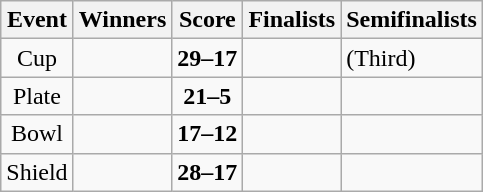<table class="wikitable" style="text-align: center">
<tr>
<th>Event</th>
<th>Winners</th>
<th>Score</th>
<th>Finalists</th>
<th>Semifinalists</th>
</tr>
<tr>
<td>Cup</td>
<td align=left><strong></strong></td>
<td><strong>29–17</strong></td>
<td align=left></td>
<td align=left> (Third)<br></td>
</tr>
<tr>
<td>Plate</td>
<td align=left><strong></strong></td>
<td><strong>21–5</strong></td>
<td align=left></td>
<td align=left><br></td>
</tr>
<tr>
<td>Bowl</td>
<td align=left><strong></strong></td>
<td><strong>17–12</strong></td>
<td align=left></td>
<td align=left><br></td>
</tr>
<tr>
<td>Shield</td>
<td align=left><strong></strong></td>
<td><strong>28–17</strong></td>
<td align=left></td>
<td align=left><br></td>
</tr>
</table>
